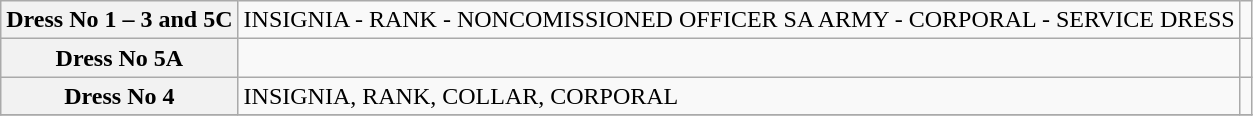<table class=wikitable style="text-align: left;">
<tr>
<th>Dress No 1 – 3 and 5C</th>
<td>INSIGNIA - RANK - NONCOMISSIONED OFFICER SA ARMY - CORPORAL - SERVICE DRESS</td>
<td></td>
</tr>
<tr>
<th>Dress No 5A</th>
<td></td>
<td></td>
</tr>
<tr>
<th>Dress No 4</th>
<td>INSIGNIA, RANK, COLLAR, CORPORAL</td>
<td></td>
</tr>
<tr>
</tr>
</table>
